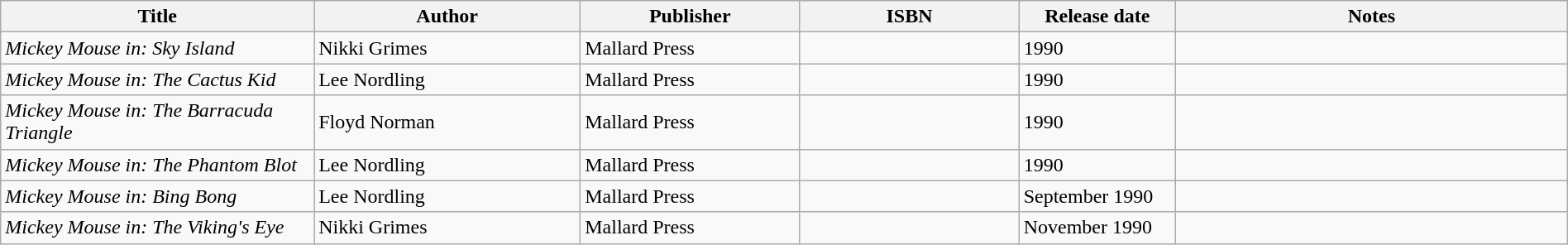<table class="wikitable" width=100%>
<tr>
<th width=20%>Title</th>
<th width=17%>Author</th>
<th width=14%>Publisher</th>
<th width=14%>ISBN</th>
<th width=10%>Release date</th>
<th width=25%>Notes</th>
</tr>
<tr>
<td><em>Mickey Mouse in: Sky Island</em></td>
<td>Nikki Grimes</td>
<td>Mallard Press</td>
<td></td>
<td>1990</td>
<td></td>
</tr>
<tr>
<td><em>Mickey Mouse in: The Cactus Kid</em></td>
<td>Lee Nordling</td>
<td>Mallard Press</td>
<td></td>
<td>1990</td>
<td></td>
</tr>
<tr>
<td><em>Mickey Mouse in: The Barracuda Triangle</em></td>
<td>Floyd Norman</td>
<td>Mallard Press</td>
<td></td>
<td>1990</td>
<td></td>
</tr>
<tr>
<td><em>Mickey Mouse in: The Phantom Blot</em></td>
<td>Lee Nordling</td>
<td>Mallard Press</td>
<td></td>
<td>1990</td>
<td></td>
</tr>
<tr>
<td><em>Mickey Mouse in: Bing Bong</em></td>
<td>Lee Nordling</td>
<td>Mallard Press</td>
<td></td>
<td>September 1990</td>
<td></td>
</tr>
<tr>
<td><em>Mickey Mouse in: The Viking's Eye</em></td>
<td>Nikki Grimes</td>
<td>Mallard Press</td>
<td></td>
<td>November 1990</td>
<td></td>
</tr>
</table>
